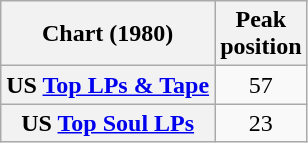<table class="wikitable plainrowheaders" style="text-align:center;">
<tr>
<th>Chart (1980)</th>
<th>Peak<br>position</th>
</tr>
<tr>
<th scope="row">US <a href='#'>Top LPs & Tape</a></th>
<td>57</td>
</tr>
<tr>
<th scope="row">US <a href='#'>Top Soul LPs</a></th>
<td>23</td>
</tr>
</table>
